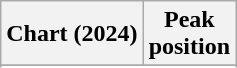<table class="wikitable sortable plainrowheaders">
<tr>
<th scope="col">Chart (2024)</th>
<th scope="col">Peak<br>position</th>
</tr>
<tr>
</tr>
<tr>
</tr>
<tr>
</tr>
</table>
